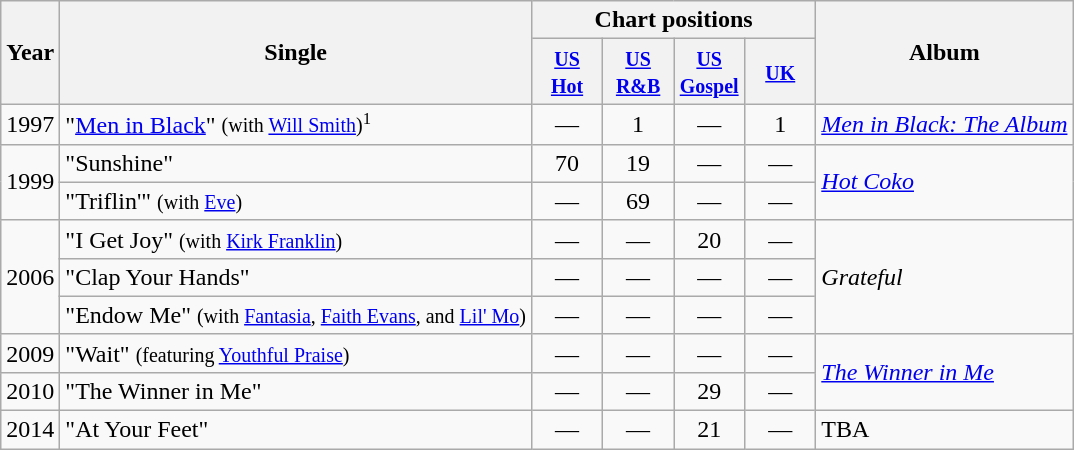<table class="wikitable" style="text-align: center">
<tr>
<th rowspan=2>Year</th>
<th rowspan=2>Single</th>
<th colspan=4>Chart positions</th>
<th rowspan=2>Album</th>
</tr>
<tr>
<th width="40"><small><a href='#'>US<br>Hot</a></small></th>
<th width="40"><small><a href='#'>US<br>R&B</a></small></th>
<th width="40"><small><a href='#'>US<br>Gospel</a></small></th>
<th width="40"><small><a href='#'>UK</a></small></th>
</tr>
<tr>
<td>1997</td>
<td align="left">"<a href='#'>Men in Black</a>" <small>(with <a href='#'>Will Smith</a>)<sup>1</sup></small></td>
<td>—</td>
<td>1</td>
<td>—</td>
<td>1</td>
<td align="left"><em><a href='#'>Men in Black: The Album</a></em></td>
</tr>
<tr>
<td rowspan="2">1999</td>
<td align="left">"Sunshine"</td>
<td>70</td>
<td>19</td>
<td>—</td>
<td>—</td>
<td rowspan="2" align="left"><em><a href='#'>Hot Coko</a></em></td>
</tr>
<tr>
<td align="left">"Triflin'" <small>(with <a href='#'>Eve</a>)</small></td>
<td>—</td>
<td>69</td>
<td>—</td>
<td>—</td>
</tr>
<tr>
<td rowspan=3>2006</td>
<td align="left">"I Get Joy" <small>(with <a href='#'>Kirk Franklin</a>)</small></td>
<td>—</td>
<td>—</td>
<td>20</td>
<td>—</td>
<td rowspan=3 align="left"><em>Grateful</em></td>
</tr>
<tr>
<td align="left">"Clap Your Hands"</td>
<td>—</td>
<td>—</td>
<td>—</td>
<td>—</td>
</tr>
<tr>
<td align="left">"Endow Me" <small>(with <a href='#'>Fantasia</a>, <a href='#'>Faith Evans</a>, and <a href='#'>Lil' Mo</a>)</small></td>
<td>—</td>
<td>—</td>
<td>—</td>
<td>—</td>
</tr>
<tr>
<td>2009</td>
<td align="left">"Wait" <small>(featuring <a href='#'>Youthful Praise</a>)</small></td>
<td>—</td>
<td>—</td>
<td>—</td>
<td>—</td>
<td rowspan=2 align="left"><em><a href='#'>The Winner in Me</a></em></td>
</tr>
<tr>
<td>2010</td>
<td align="left">"The Winner in Me"</td>
<td>—</td>
<td>—</td>
<td>29</td>
<td>—</td>
</tr>
<tr>
<td>2014</td>
<td align="left">"At Your Feet"</td>
<td>—</td>
<td>—</td>
<td>21</td>
<td>—</td>
<td rowspan=1 align="left">TBA</td>
</tr>
</table>
